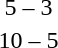<table style="text-align:center">
<tr>
<th width=200></th>
<th width=100></th>
<th width=200></th>
</tr>
<tr>
<td align=right><strong></strong></td>
<td>5 – 3</td>
<td align=left></td>
</tr>
<tr>
<td align=right><strong></strong></td>
<td>10 – 5</td>
<td align=left></td>
</tr>
</table>
